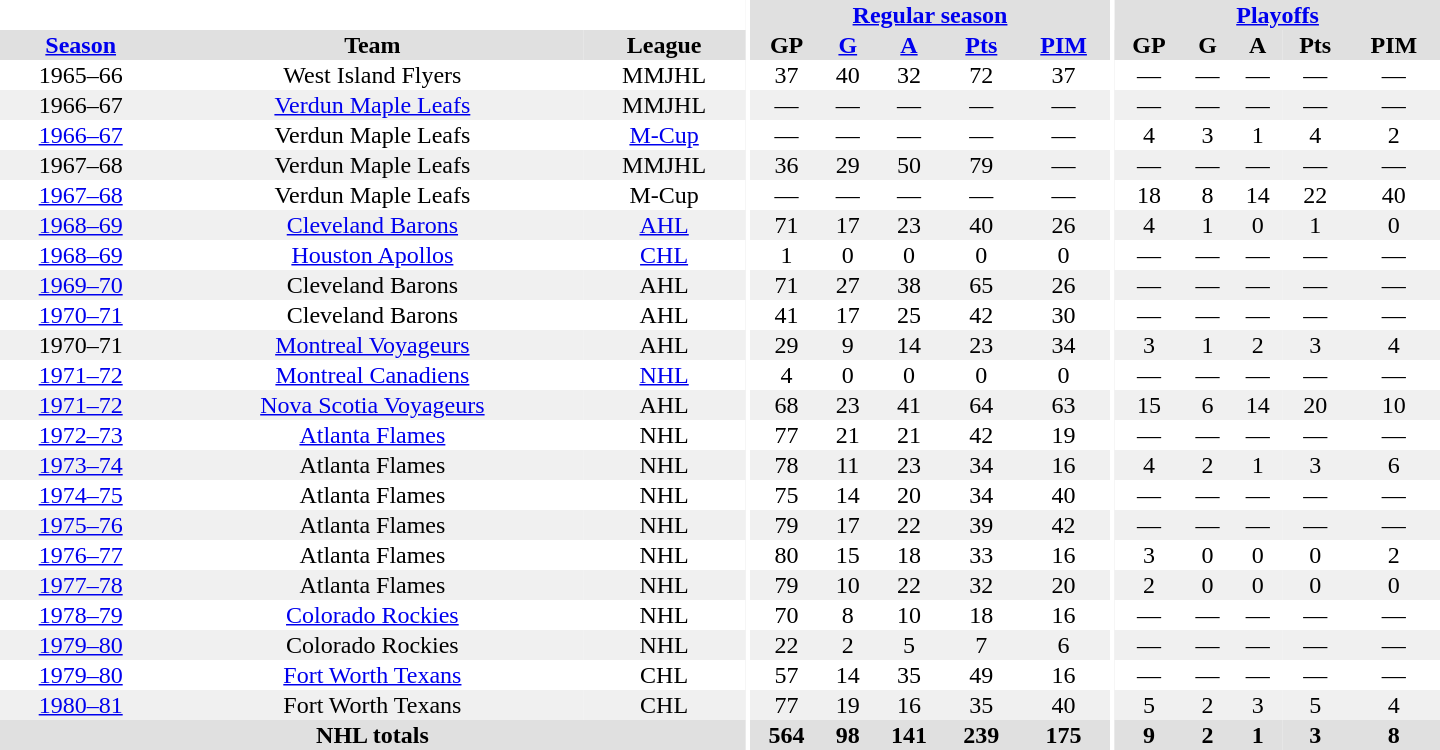<table border="0" cellpadding="1" cellspacing="0" style="text-align:center; width:60em">
<tr bgcolor="#e0e0e0">
<th colspan="3" bgcolor="#ffffff"></th>
<th rowspan="100" bgcolor="#ffffff"></th>
<th colspan="5"><a href='#'>Regular season</a></th>
<th rowspan="100" bgcolor="#ffffff"></th>
<th colspan="5"><a href='#'>Playoffs</a></th>
</tr>
<tr bgcolor="#e0e0e0">
<th><a href='#'>Season</a></th>
<th>Team</th>
<th>League</th>
<th>GP</th>
<th><a href='#'>G</a></th>
<th><a href='#'>A</a></th>
<th><a href='#'>Pts</a></th>
<th><a href='#'>PIM</a></th>
<th>GP</th>
<th>G</th>
<th>A</th>
<th>Pts</th>
<th>PIM</th>
</tr>
<tr>
<td>1965–66</td>
<td>West Island Flyers</td>
<td>MMJHL</td>
<td>37</td>
<td>40</td>
<td>32</td>
<td>72</td>
<td>37</td>
<td>—</td>
<td>—</td>
<td>—</td>
<td>—</td>
<td>—</td>
</tr>
<tr bgcolor="#f0f0f0">
<td>1966–67</td>
<td><a href='#'>Verdun Maple Leafs</a></td>
<td>MMJHL</td>
<td>—</td>
<td>—</td>
<td>—</td>
<td>—</td>
<td>—</td>
<td>—</td>
<td>—</td>
<td>—</td>
<td>—</td>
<td>—</td>
</tr>
<tr>
<td><a href='#'>1966–67</a></td>
<td>Verdun Maple Leafs</td>
<td><a href='#'>M-Cup</a></td>
<td>—</td>
<td>—</td>
<td>—</td>
<td>—</td>
<td>—</td>
<td>4</td>
<td>3</td>
<td>1</td>
<td>4</td>
<td>2</td>
</tr>
<tr bgcolor="#f0f0f0">
<td>1967–68</td>
<td>Verdun Maple Leafs</td>
<td>MMJHL</td>
<td>36</td>
<td>29</td>
<td>50</td>
<td>79</td>
<td>—</td>
<td>—</td>
<td>—</td>
<td>—</td>
<td>—</td>
<td>—</td>
</tr>
<tr>
<td><a href='#'>1967–68</a></td>
<td>Verdun Maple Leafs</td>
<td>M-Cup</td>
<td>—</td>
<td>—</td>
<td>—</td>
<td>—</td>
<td>—</td>
<td>18</td>
<td>8</td>
<td>14</td>
<td>22</td>
<td>40</td>
</tr>
<tr bgcolor="#f0f0f0">
<td><a href='#'>1968–69</a></td>
<td><a href='#'>Cleveland Barons</a></td>
<td><a href='#'>AHL</a></td>
<td>71</td>
<td>17</td>
<td>23</td>
<td>40</td>
<td>26</td>
<td>4</td>
<td>1</td>
<td>0</td>
<td>1</td>
<td>0</td>
</tr>
<tr>
<td><a href='#'>1968–69</a></td>
<td><a href='#'>Houston Apollos</a></td>
<td><a href='#'>CHL</a></td>
<td>1</td>
<td>0</td>
<td>0</td>
<td>0</td>
<td>0</td>
<td>—</td>
<td>—</td>
<td>—</td>
<td>—</td>
<td>—</td>
</tr>
<tr bgcolor="#f0f0f0">
<td><a href='#'>1969–70</a></td>
<td>Cleveland Barons</td>
<td>AHL</td>
<td>71</td>
<td>27</td>
<td>38</td>
<td>65</td>
<td>26</td>
<td>—</td>
<td>—</td>
<td>—</td>
<td>—</td>
<td>—</td>
</tr>
<tr>
<td><a href='#'>1970–71</a></td>
<td>Cleveland Barons</td>
<td>AHL</td>
<td>41</td>
<td>17</td>
<td>25</td>
<td>42</td>
<td>30</td>
<td>—</td>
<td>—</td>
<td>—</td>
<td>—</td>
<td>—</td>
</tr>
<tr bgcolor="#f0f0f0">
<td>1970–71</td>
<td><a href='#'>Montreal Voyageurs</a></td>
<td>AHL</td>
<td>29</td>
<td>9</td>
<td>14</td>
<td>23</td>
<td>34</td>
<td>3</td>
<td>1</td>
<td>2</td>
<td>3</td>
<td>4</td>
</tr>
<tr>
<td><a href='#'>1971–72</a></td>
<td><a href='#'>Montreal Canadiens</a></td>
<td><a href='#'>NHL</a></td>
<td>4</td>
<td>0</td>
<td>0</td>
<td>0</td>
<td>0</td>
<td>—</td>
<td>—</td>
<td>—</td>
<td>—</td>
<td>—</td>
</tr>
<tr bgcolor="#f0f0f0">
<td><a href='#'>1971–72</a></td>
<td><a href='#'>Nova Scotia Voyageurs</a></td>
<td>AHL</td>
<td>68</td>
<td>23</td>
<td>41</td>
<td>64</td>
<td>63</td>
<td>15</td>
<td>6</td>
<td>14</td>
<td>20</td>
<td>10</td>
</tr>
<tr>
<td><a href='#'>1972–73</a></td>
<td><a href='#'>Atlanta Flames</a></td>
<td>NHL</td>
<td>77</td>
<td>21</td>
<td>21</td>
<td>42</td>
<td>19</td>
<td>—</td>
<td>—</td>
<td>—</td>
<td>—</td>
<td>—</td>
</tr>
<tr bgcolor="#f0f0f0">
<td><a href='#'>1973–74</a></td>
<td>Atlanta Flames</td>
<td>NHL</td>
<td>78</td>
<td>11</td>
<td>23</td>
<td>34</td>
<td>16</td>
<td>4</td>
<td>2</td>
<td>1</td>
<td>3</td>
<td>6</td>
</tr>
<tr>
<td><a href='#'>1974–75</a></td>
<td>Atlanta Flames</td>
<td>NHL</td>
<td>75</td>
<td>14</td>
<td>20</td>
<td>34</td>
<td>40</td>
<td>—</td>
<td>—</td>
<td>—</td>
<td>—</td>
<td>—</td>
</tr>
<tr bgcolor="#f0f0f0">
<td><a href='#'>1975–76</a></td>
<td>Atlanta Flames</td>
<td>NHL</td>
<td>79</td>
<td>17</td>
<td>22</td>
<td>39</td>
<td>42</td>
<td>—</td>
<td>—</td>
<td>—</td>
<td>—</td>
<td>—</td>
</tr>
<tr>
<td><a href='#'>1976–77</a></td>
<td>Atlanta Flames</td>
<td>NHL</td>
<td>80</td>
<td>15</td>
<td>18</td>
<td>33</td>
<td>16</td>
<td>3</td>
<td>0</td>
<td>0</td>
<td>0</td>
<td>2</td>
</tr>
<tr bgcolor="#f0f0f0">
<td><a href='#'>1977–78</a></td>
<td>Atlanta Flames</td>
<td>NHL</td>
<td>79</td>
<td>10</td>
<td>22</td>
<td>32</td>
<td>20</td>
<td>2</td>
<td>0</td>
<td>0</td>
<td>0</td>
<td>0</td>
</tr>
<tr>
<td><a href='#'>1978–79</a></td>
<td><a href='#'>Colorado Rockies</a></td>
<td>NHL</td>
<td>70</td>
<td>8</td>
<td>10</td>
<td>18</td>
<td>16</td>
<td>—</td>
<td>—</td>
<td>—</td>
<td>—</td>
<td>—</td>
</tr>
<tr bgcolor="#f0f0f0">
<td><a href='#'>1979–80</a></td>
<td>Colorado Rockies</td>
<td>NHL</td>
<td>22</td>
<td>2</td>
<td>5</td>
<td>7</td>
<td>6</td>
<td>—</td>
<td>—</td>
<td>—</td>
<td>—</td>
<td>—</td>
</tr>
<tr>
<td><a href='#'>1979–80</a></td>
<td><a href='#'>Fort Worth Texans</a></td>
<td>CHL</td>
<td>57</td>
<td>14</td>
<td>35</td>
<td>49</td>
<td>16</td>
<td>—</td>
<td>—</td>
<td>—</td>
<td>—</td>
<td>—</td>
</tr>
<tr bgcolor="#f0f0f0">
<td><a href='#'>1980–81</a></td>
<td>Fort Worth Texans</td>
<td>CHL</td>
<td>77</td>
<td>19</td>
<td>16</td>
<td>35</td>
<td>40</td>
<td>5</td>
<td>2</td>
<td>3</td>
<td>5</td>
<td>4</td>
</tr>
<tr bgcolor="#e0e0e0">
<th colspan="3">NHL totals</th>
<th>564</th>
<th>98</th>
<th>141</th>
<th>239</th>
<th>175</th>
<th>9</th>
<th>2</th>
<th>1</th>
<th>3</th>
<th>8</th>
</tr>
</table>
